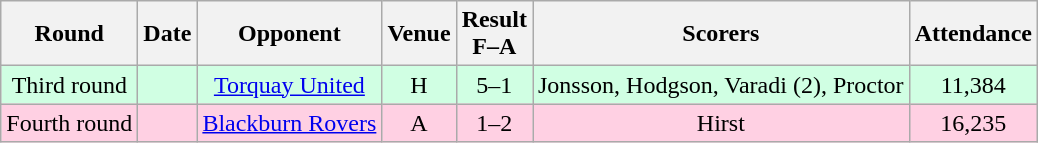<table class="wikitable sortable" style="text-align:center;">
<tr>
<th>Round</th>
<th>Date</th>
<th>Opponent</th>
<th>Venue</th>
<th>Result<br>F–A</th>
<th class=unsortable>Scorers</th>
<th>Attendance</th>
</tr>
<tr bgcolor="#d0ffe3">
<td>Third round</td>
<td></td>
<td><a href='#'>Torquay United</a></td>
<td>H</td>
<td>5–1</td>
<td>Jonsson, Hodgson, Varadi (2), Proctor</td>
<td>11,384</td>
</tr>
<tr bgcolor="#ffd0e3">
<td>Fourth round</td>
<td></td>
<td><a href='#'>Blackburn Rovers</a></td>
<td>A</td>
<td>1–2</td>
<td>Hirst</td>
<td>16,235</td>
</tr>
</table>
